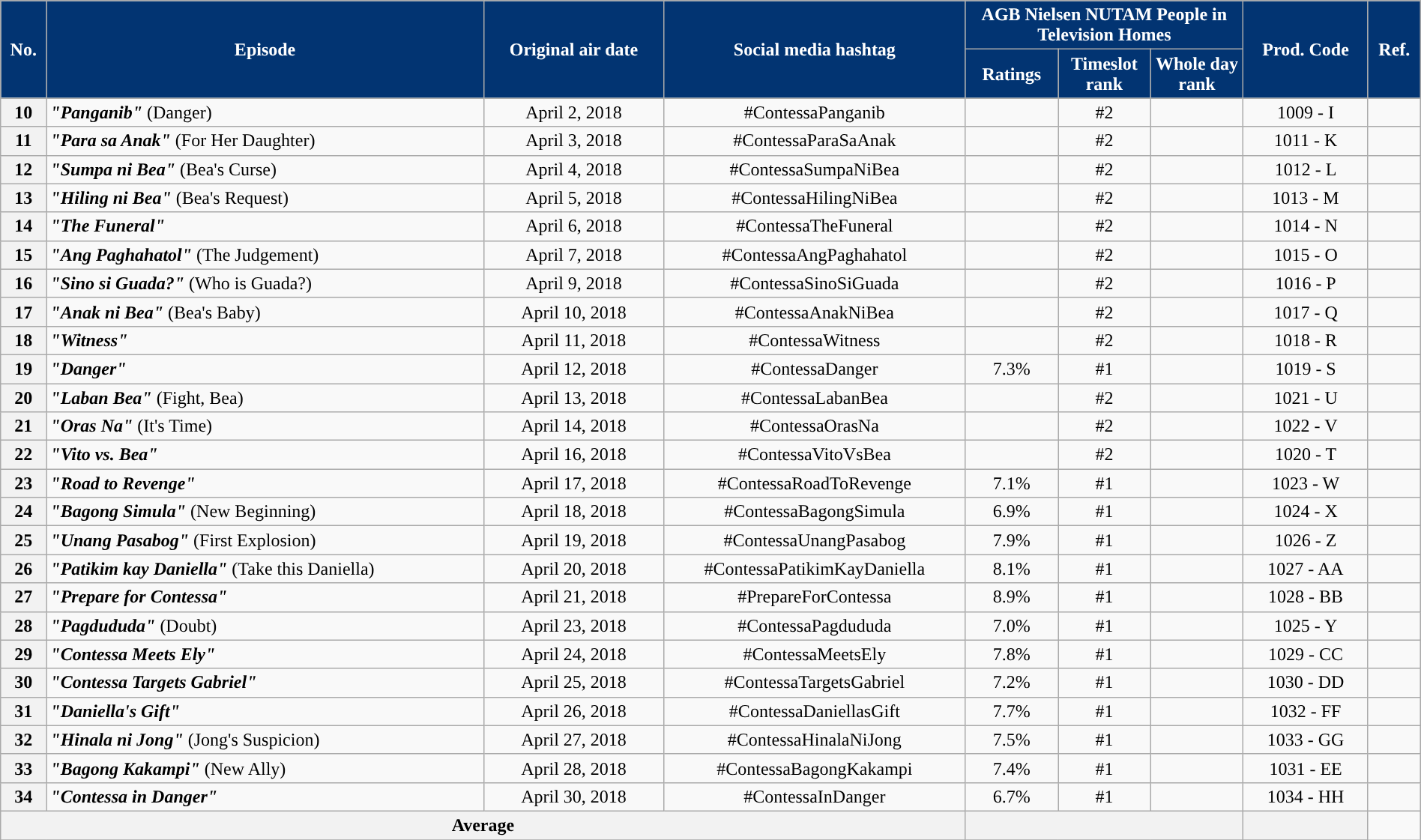<table class="wikitable" style="text-align:center; font-size:100%; line-height:18px;" width="100%">
<tr>
<th style="background-color:#023472; color:#ffffff;" rowspan="2">No.</th>
<th style="background-color:#023472; color:#ffffff;" rowspan="2">Episode</th>
<th style="background-color:#023472; color:white" rowspan="2">Original air date</th>
<th style="background-color:#023472; color:white" rowspan="2">Social media hashtag</th>
<th style="background-color:#023472; color:#ffffff;" colspan="3">AGB Nielsen NUTAM People in Television Homes</th>
<th style="background-color:#023472; color:white" rowspan="2">Prod. Code</th>
<th style="background-color:#023472; color:#ffffff;" rowspan="2">Ref.</th>
</tr>
<tr>
<th style="background-color:#023472; width:75px; color:#ffffff;">Ratings</th>
<th style="background-color:#023472; width:75px; color:#ffffff;">Timeslot<br>rank</th>
<th style="background-color:#023472; width:75px; color:#ffffff;">Whole day<br>rank</th>
</tr>
<tr>
<th>10</th>
<td style="text-align: left;"><strong><em>"Panganib"</em></strong> (Danger)</td>
<td>April 2, 2018</td>
<td>#ContessaPanganib</td>
<td></td>
<td>#2</td>
<td></td>
<td>1009 - I</td>
<td></td>
</tr>
<tr>
<th>11</th>
<td style="text-align: left;"><strong><em>"Para sa Anak"</em></strong> (For Her Daughter)</td>
<td>April 3, 2018</td>
<td>#ContessaParaSaAnak</td>
<td></td>
<td>#2</td>
<td></td>
<td>1011 - K</td>
<td></td>
</tr>
<tr>
<th>12</th>
<td style="text-align: left;"><strong><em>"Sumpa ni Bea"</em></strong> (Bea's Curse)</td>
<td>April 4, 2018</td>
<td>#ContessaSumpaNiBea</td>
<td></td>
<td>#2</td>
<td></td>
<td>1012 - L</td>
<td></td>
</tr>
<tr>
<th>13</th>
<td style="text-align: left;"><strong><em>"Hiling ni Bea"</em></strong> (Bea's Request)</td>
<td>April 5, 2018</td>
<td>#ContessaHilingNiBea</td>
<td></td>
<td>#2</td>
<td></td>
<td>1013 - M</td>
<td></td>
</tr>
<tr>
<th>14</th>
<td style="text-align: left;"><strong><em>"The Funeral"</em></strong></td>
<td>April 6, 2018</td>
<td>#ContessaTheFuneral</td>
<td></td>
<td>#2</td>
<td></td>
<td>1014 - N</td>
<td></td>
</tr>
<tr>
<th>15</th>
<td style="text-align: left;"><strong><em>"Ang Paghahatol"</em></strong> (The Judgement)</td>
<td>April 7, 2018</td>
<td>#ContessaAngPaghahatol</td>
<td></td>
<td>#2</td>
<td></td>
<td>1015 - O</td>
<td></td>
</tr>
<tr>
<th>16</th>
<td style="text-align: left;"><strong><em>"Sino si Guada?"</em></strong> (Who is Guada?)</td>
<td>April 9, 2018</td>
<td>#ContessaSinoSiGuada</td>
<td></td>
<td>#2</td>
<td></td>
<td>1016 - P</td>
<td></td>
</tr>
<tr>
<th>17</th>
<td style="text-align: left;"><strong><em>"Anak ni Bea"</em></strong> (Bea's Baby)</td>
<td>April 10, 2018</td>
<td>#ContessaAnakNiBea</td>
<td></td>
<td>#2</td>
<td></td>
<td>1017 - Q</td>
<td></td>
</tr>
<tr>
<th>18</th>
<td style="text-align: left;"><strong><em>"Witness"</em></strong></td>
<td>April 11, 2018</td>
<td>#ContessaWitness</td>
<td></td>
<td>#2</td>
<td></td>
<td>1018 - R</td>
<td></td>
</tr>
<tr>
<th>19</th>
<td style="text-align: left;"><strong><em>"Danger"</em></strong></td>
<td>April 12, 2018</td>
<td>#ContessaDanger</td>
<td>7.3%</td>
<td>#1</td>
<td></td>
<td>1019 - S</td>
<td></td>
</tr>
<tr>
<th>20</th>
<td style="text-align: left;"><strong><em>"Laban Bea"</em></strong> (Fight, Bea)</td>
<td>April 13, 2018</td>
<td>#ContessaLabanBea</td>
<td></td>
<td>#2</td>
<td></td>
<td>1021 - U</td>
<td></td>
</tr>
<tr>
<th>21</th>
<td style="text-align: left;"><strong><em>"Oras Na"</em></strong> (It's Time)</td>
<td>April 14, 2018</td>
<td>#ContessaOrasNa</td>
<td></td>
<td>#2</td>
<td></td>
<td>1022 - V</td>
<td></td>
</tr>
<tr>
<th>22</th>
<td style="text-align: left;"><strong><em>"Vito vs. Bea"</em></strong></td>
<td>April 16, 2018</td>
<td>#ContessaVitoVsBea</td>
<td></td>
<td>#2</td>
<td></td>
<td>1020 - T</td>
<td></td>
</tr>
<tr>
<th>23</th>
<td style="text-align: left;"><strong><em>"Road to Revenge"</em></strong></td>
<td>April 17, 2018</td>
<td>#ContessaRoadToRevenge</td>
<td>7.1%</td>
<td>#1</td>
<td></td>
<td>1023 - W</td>
<td></td>
</tr>
<tr>
<th>24</th>
<td style="text-align: left;"><strong><em>"Bagong Simula"</em></strong> (New Beginning)</td>
<td>April 18, 2018</td>
<td>#ContessaBagongSimula</td>
<td>6.9%</td>
<td>#1</td>
<td></td>
<td>1024 - X</td>
<td></td>
</tr>
<tr>
<th>25</th>
<td style="text-align: left;"><strong><em>"Unang Pasabog"</em></strong> (First Explosion)</td>
<td>April 19, 2018</td>
<td>#ContessaUnangPasabog</td>
<td>7.9%</td>
<td>#1</td>
<td></td>
<td>1026 - Z</td>
<td></td>
</tr>
<tr>
<th>26</th>
<td style="text-align: left;"><strong><em>"Patikim kay Daniella"</em></strong> (Take this Daniella)</td>
<td>April 20, 2018</td>
<td>#ContessaPatikimKayDaniella</td>
<td>8.1%</td>
<td>#1</td>
<td></td>
<td>1027 - AA</td>
<td></td>
</tr>
<tr>
<th>27</th>
<td style="text-align: left;"><strong><em>"Prepare for Contessa"</em></strong></td>
<td>April 21, 2018</td>
<td>#PrepareForContessa</td>
<td>8.9%</td>
<td>#1</td>
<td></td>
<td>1028 - BB</td>
<td></td>
</tr>
<tr>
<th>28</th>
<td style="text-align: left;"><strong><em>"Pagdududa"</em></strong> (Doubt)</td>
<td>April 23, 2018</td>
<td>#ContessaPagdududa</td>
<td>7.0%</td>
<td>#1</td>
<td></td>
<td>1025 - Y</td>
<td></td>
</tr>
<tr>
<th>29</th>
<td style="text-align: left;"><strong><em>"Contessa Meets Ely"</em></strong></td>
<td>April 24, 2018</td>
<td>#ContessaMeetsEly</td>
<td>7.8%</td>
<td>#1</td>
<td></td>
<td>1029 - CC</td>
<td></td>
</tr>
<tr>
<th>30</th>
<td style="text-align: left;"><strong><em>"Contessa Targets Gabriel"</em></strong></td>
<td>April 25, 2018</td>
<td>#ContessaTargetsGabriel</td>
<td>7.2%</td>
<td>#1</td>
<td></td>
<td>1030 - DD</td>
<td></td>
</tr>
<tr>
<th>31</th>
<td style="text-align: left;"><strong><em>"Daniella's Gift"</em></strong></td>
<td>April 26, 2018</td>
<td>#ContessaDaniellasGift</td>
<td>7.7%</td>
<td>#1</td>
<td></td>
<td>1032 - FF</td>
<td></td>
</tr>
<tr>
<th>32</th>
<td style="text-align: left;"><strong><em>"Hinala ni Jong"</em></strong> (Jong's Suspicion)</td>
<td>April 27, 2018</td>
<td>#ContessaHinalaNiJong</td>
<td>7.5%</td>
<td>#1</td>
<td></td>
<td>1033 - GG</td>
<td></td>
</tr>
<tr>
<th>33</th>
<td style="text-align: left;"><strong><em>"Bagong Kakampi"</em></strong> (New Ally)</td>
<td>April 28, 2018</td>
<td>#ContessaBagongKakampi</td>
<td>7.4%</td>
<td>#1</td>
<td></td>
<td>1031 - EE</td>
<td></td>
</tr>
<tr>
<th>34</th>
<td style="text-align: left;"><strong><em>"Contessa in Danger"</em></strong></td>
<td>April 30, 2018</td>
<td>#ContessaInDanger</td>
<td>6.7%</td>
<td>#1</td>
<td></td>
<td>1034 - HH</td>
<td></td>
</tr>
<tr>
<th colspan="4">Average</th>
<th colspan="3"></th>
<th></th>
</tr>
<tr>
</tr>
</table>
